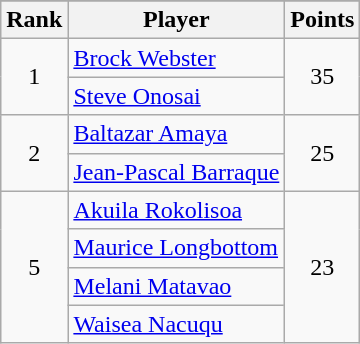<table class="wikitable sortable">
<tr>
</tr>
<tr>
<th>Rank</th>
<th>Player</th>
<th>Points</th>
</tr>
<tr>
<td align=center rowspan=2>1</td>
<td> <a href='#'>Brock Webster</a></td>
<td align=center rowspan=2>35</td>
</tr>
<tr>
<td> <a href='#'>Steve Onosai</a></td>
</tr>
<tr>
<td align=center rowspan=2>2</td>
<td> <a href='#'>Baltazar Amaya</a></td>
<td align=center rowspan=2>25</td>
</tr>
<tr>
<td> <a href='#'>Jean-Pascal Barraque</a></td>
</tr>
<tr>
<td align=center rowspan=4>5</td>
<td> <a href='#'>Akuila Rokolisoa</a></td>
<td align=center rowspan=4>23</td>
</tr>
<tr>
<td> <a href='#'>Maurice Longbottom</a></td>
</tr>
<tr>
<td> <a href='#'>Melani Matavao</a></td>
</tr>
<tr>
<td> <a href='#'>Waisea Nacuqu</a></td>
</tr>
</table>
